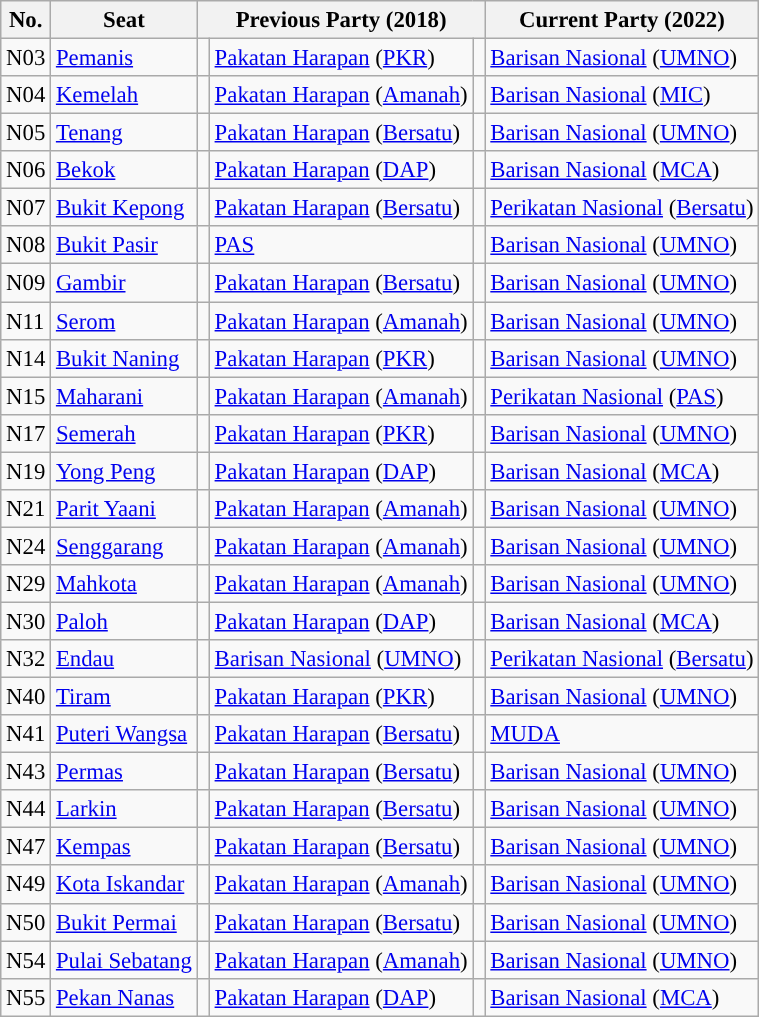<table class="wikitable sortable" style="font-size:95%;">
<tr>
<th scope="col">No.</th>
<th scope="col">Seat</th>
<th colspan="3" scope="col">Previous Party (2018)</th>
<th colspan="3" scope="col">Current Party (2022)</th>
</tr>
<tr>
<td>N03</td>
<td><a href='#'>Pemanis</a></td>
<td width="1"></td>
<td><a href='#'>Pakatan Harapan</a> (<a href='#'>PKR</a>)</td>
<td width="1"></td>
<td><a href='#'>Barisan Nasional</a> (<a href='#'>UMNO</a>)</td>
</tr>
<tr>
<td>N04</td>
<td><a href='#'>Kemelah</a></td>
<td width="1"></td>
<td><a href='#'>Pakatan Harapan</a> (<a href='#'>Amanah</a>)</td>
<td width="1"></td>
<td><a href='#'>Barisan Nasional</a> (<a href='#'>MIC</a>)</td>
</tr>
<tr>
<td>N05</td>
<td><a href='#'>Tenang</a></td>
<td width="1"></td>
<td><a href='#'>Pakatan Harapan</a> (<a href='#'>Bersatu</a>)</td>
<td width="1"></td>
<td><a href='#'>Barisan Nasional</a> (<a href='#'>UMNO</a>)</td>
</tr>
<tr>
<td>N06</td>
<td><a href='#'>Bekok</a></td>
<td width="1"></td>
<td><a href='#'>Pakatan Harapan</a> (<a href='#'>DAP</a>)</td>
<td width="1"></td>
<td><a href='#'>Barisan Nasional</a> (<a href='#'>MCA</a>)</td>
</tr>
<tr>
<td>N07</td>
<td><a href='#'>Bukit Kepong</a></td>
<td width="1"></td>
<td><a href='#'>Pakatan Harapan</a> (<a href='#'>Bersatu</a>)</td>
<td width="1"></td>
<td><a href='#'>Perikatan Nasional</a> (<a href='#'>Bersatu</a>)</td>
</tr>
<tr>
<td>N08</td>
<td><a href='#'>Bukit Pasir</a></td>
<td width="1"></td>
<td><a href='#'>PAS</a></td>
<td width="1"></td>
<td><a href='#'>Barisan Nasional</a> (<a href='#'>UMNO</a>)</td>
</tr>
<tr>
<td>N09</td>
<td><a href='#'>Gambir</a></td>
<td width="1"></td>
<td><a href='#'>Pakatan Harapan</a> (<a href='#'>Bersatu</a>)</td>
<td width="1"></td>
<td><a href='#'>Barisan Nasional</a> (<a href='#'>UMNO</a>)</td>
</tr>
<tr>
<td>N11</td>
<td><a href='#'>Serom</a></td>
<td width="1"></td>
<td><a href='#'>Pakatan Harapan</a> (<a href='#'>Amanah</a>)</td>
<td width="1"></td>
<td><a href='#'>Barisan Nasional</a> (<a href='#'>UMNO</a>)</td>
</tr>
<tr>
<td>N14</td>
<td><a href='#'>Bukit Naning</a></td>
<td width="1"></td>
<td><a href='#'>Pakatan Harapan</a> (<a href='#'>PKR</a>)</td>
<td width="1"></td>
<td><a href='#'>Barisan Nasional</a> (<a href='#'>UMNO</a>)</td>
</tr>
<tr>
<td>N15</td>
<td><a href='#'>Maharani</a></td>
<td width="1"></td>
<td><a href='#'>Pakatan Harapan</a> (<a href='#'>Amanah</a>)</td>
<td width="1"></td>
<td><a href='#'>Perikatan Nasional</a> (<a href='#'>PAS</a>)</td>
</tr>
<tr>
<td>N17</td>
<td><a href='#'>Semerah</a></td>
<td width="1"></td>
<td><a href='#'>Pakatan Harapan</a> (<a href='#'>PKR</a>)</td>
<td width="1"></td>
<td><a href='#'>Barisan Nasional</a> (<a href='#'>UMNO</a>)</td>
</tr>
<tr>
<td>N19</td>
<td><a href='#'>Yong Peng</a></td>
<td width="1"></td>
<td><a href='#'>Pakatan Harapan</a> (<a href='#'>DAP</a>)</td>
<td width="1"></td>
<td><a href='#'>Barisan Nasional</a> (<a href='#'>MCA</a>)</td>
</tr>
<tr>
<td>N21</td>
<td><a href='#'>Parit Yaani</a></td>
<td width="1"></td>
<td><a href='#'>Pakatan Harapan</a> (<a href='#'>Amanah</a>)</td>
<td width="1"></td>
<td><a href='#'>Barisan Nasional</a> (<a href='#'>UMNO</a>)</td>
</tr>
<tr>
<td>N24</td>
<td><a href='#'>Senggarang</a></td>
<td width="1"></td>
<td><a href='#'>Pakatan Harapan</a> (<a href='#'>Amanah</a>)</td>
<td width="1"></td>
<td><a href='#'>Barisan Nasional</a> (<a href='#'>UMNO</a>)</td>
</tr>
<tr>
<td>N29</td>
<td><a href='#'>Mahkota</a></td>
<td width="1"></td>
<td><a href='#'>Pakatan Harapan</a> (<a href='#'>Amanah</a>)</td>
<td width="1"></td>
<td><a href='#'>Barisan Nasional</a> (<a href='#'>UMNO</a>)</td>
</tr>
<tr>
<td>N30</td>
<td><a href='#'>Paloh</a></td>
<td width="1"></td>
<td><a href='#'>Pakatan Harapan</a> (<a href='#'>DAP</a>)</td>
<td width="1"></td>
<td><a href='#'>Barisan Nasional</a> (<a href='#'>MCA</a>)</td>
</tr>
<tr>
<td>N32</td>
<td><a href='#'>Endau</a></td>
<td width="1"></td>
<td><a href='#'>Barisan Nasional</a> (<a href='#'>UMNO</a>)</td>
<td width="1"></td>
<td><a href='#'>Perikatan Nasional</a> (<a href='#'>Bersatu</a>)</td>
</tr>
<tr>
<td>N40</td>
<td><a href='#'>Tiram</a></td>
<td width="1"></td>
<td><a href='#'>Pakatan Harapan</a> (<a href='#'>PKR</a>)</td>
<td width="1"></td>
<td><a href='#'>Barisan Nasional</a> (<a href='#'>UMNO</a>)</td>
</tr>
<tr>
<td>N41</td>
<td><a href='#'>Puteri Wangsa</a></td>
<td width="1"></td>
<td><a href='#'>Pakatan Harapan</a> (<a href='#'>Bersatu</a>)</td>
<td width="1"></td>
<td><a href='#'>MUDA</a></td>
</tr>
<tr>
<td>N43</td>
<td><a href='#'>Permas</a></td>
<td width="1"></td>
<td><a href='#'>Pakatan Harapan</a> (<a href='#'>Bersatu</a>)</td>
<td width="1"></td>
<td><a href='#'>Barisan Nasional</a> (<a href='#'>UMNO</a>)</td>
</tr>
<tr>
<td>N44</td>
<td><a href='#'>Larkin</a></td>
<td width="1"></td>
<td><a href='#'>Pakatan Harapan</a> (<a href='#'>Bersatu</a>)</td>
<td width="1"></td>
<td><a href='#'>Barisan Nasional</a> (<a href='#'>UMNO</a>)</td>
</tr>
<tr>
<td>N47</td>
<td><a href='#'>Kempas</a></td>
<td width="1"></td>
<td><a href='#'>Pakatan Harapan</a> (<a href='#'>Bersatu</a>)</td>
<td width="1"></td>
<td><a href='#'>Barisan Nasional</a> (<a href='#'>UMNO</a>)</td>
</tr>
<tr>
<td>N49</td>
<td><a href='#'>Kota Iskandar</a></td>
<td width="1"></td>
<td><a href='#'>Pakatan Harapan</a> (<a href='#'>Amanah</a>)</td>
<td width="1"></td>
<td><a href='#'>Barisan Nasional</a> (<a href='#'>UMNO</a>)</td>
</tr>
<tr>
<td>N50</td>
<td><a href='#'>Bukit Permai</a></td>
<td width="1"></td>
<td><a href='#'>Pakatan Harapan</a> (<a href='#'>Bersatu</a>)</td>
<td width="1"></td>
<td><a href='#'>Barisan Nasional</a> (<a href='#'>UMNO</a>)</td>
</tr>
<tr>
<td>N54</td>
<td><a href='#'>Pulai Sebatang</a></td>
<td width="1"></td>
<td><a href='#'>Pakatan Harapan</a> (<a href='#'>Amanah</a>)</td>
<td width="1"></td>
<td><a href='#'>Barisan Nasional</a> (<a href='#'>UMNO</a>)</td>
</tr>
<tr>
<td>N55</td>
<td><a href='#'>Pekan Nanas</a></td>
<td width="1"></td>
<td><a href='#'>Pakatan Harapan</a> (<a href='#'>DAP</a>)</td>
<td width="1"></td>
<td><a href='#'>Barisan Nasional</a> (<a href='#'>MCA</a>)</td>
</tr>
</table>
